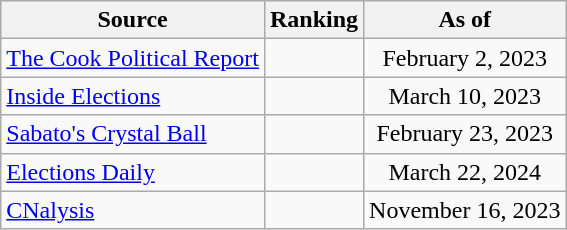<table class="wikitable" style="text-align:center">
<tr>
<th>Source</th>
<th>Ranking</th>
<th>As of</th>
</tr>
<tr>
<td style="text-align:left"><a href='#'>The Cook Political Report</a></td>
<td></td>
<td>February 2, 2023</td>
</tr>
<tr>
<td style="text-align:left"><a href='#'>Inside Elections</a></td>
<td></td>
<td>March 10, 2023</td>
</tr>
<tr>
<td style="text-align:left"><a href='#'>Sabato's Crystal Ball</a></td>
<td></td>
<td>February 23, 2023</td>
</tr>
<tr>
<td style="text-align:left"><a href='#'>Elections Daily</a></td>
<td></td>
<td>March 22, 2024</td>
</tr>
<tr>
<td style="text-align:left"><a href='#'>CNalysis</a></td>
<td></td>
<td>November 16, 2023</td>
</tr>
</table>
